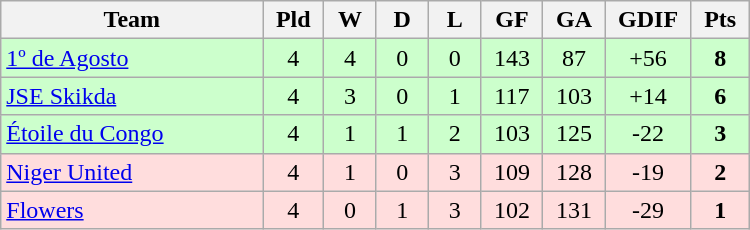<table class=wikitable style="text-align:center" width=500>
<tr>
<th width=25%>Team</th>
<th width=5%>Pld</th>
<th width=5%>W</th>
<th width=5%>D</th>
<th width=5%>L</th>
<th width=5%>GF</th>
<th width=5%>GA</th>
<th width=5%>GDIF</th>
<th width=5%>Pts</th>
</tr>
<tr bgcolor=#ccffcc>
<td align="left"> <a href='#'>1º de Agosto</a></td>
<td>4</td>
<td>4</td>
<td>0</td>
<td>0</td>
<td>143</td>
<td>87</td>
<td>+56</td>
<td><strong>8</strong></td>
</tr>
<tr bgcolor=#ccffcc>
<td align="left"> <a href='#'>JSE Skikda</a></td>
<td>4</td>
<td>3</td>
<td>0</td>
<td>1</td>
<td>117</td>
<td>103</td>
<td>+14</td>
<td><strong>6</strong></td>
</tr>
<tr bgcolor=#ccffcc>
<td align="left"> <a href='#'>Étoile du Congo</a></td>
<td>4</td>
<td>1</td>
<td>1</td>
<td>2</td>
<td>103</td>
<td>125</td>
<td>-22</td>
<td><strong>3</strong></td>
</tr>
<tr bgcolor=#ffdddd>
<td align="left"> <a href='#'>Niger United</a></td>
<td>4</td>
<td>1</td>
<td>0</td>
<td>3</td>
<td>109</td>
<td>128</td>
<td>-19</td>
<td><strong>2</strong></td>
</tr>
<tr bgcolor=#ffdddd>
<td align="left"> <a href='#'>Flowers</a></td>
<td>4</td>
<td>0</td>
<td>1</td>
<td>3</td>
<td>102</td>
<td>131</td>
<td>-29</td>
<td><strong>1</strong></td>
</tr>
</table>
